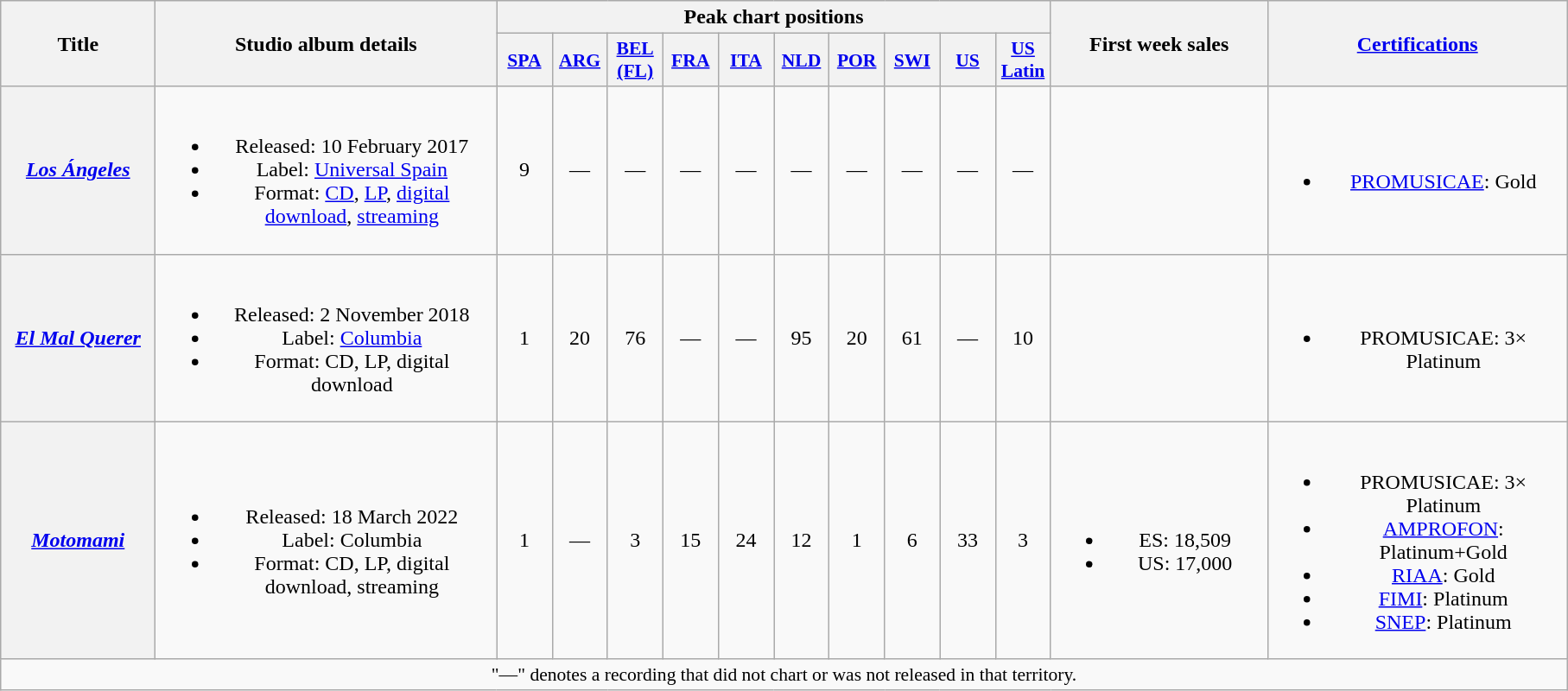<table class="wikitable plainrowheaders" style="text-align:center;">
<tr>
<th scope="col" rowspan="2" style="width:7em;">Title</th>
<th scope="col" rowspan="2" style="width:16em;">Studio album details</th>
<th scope="col" colspan="10">Peak chart positions</th>
<th scope="col" rowspan="2" style="width:10em;">First week sales</th>
<th scope="col" rowspan="2" style="width:14em;"><a href='#'>Certifications</a></th>
</tr>
<tr>
<th scope="col" style="width:2.5em;font-size:90%;"><a href='#'>SPA</a><br></th>
<th scope="col" style="width:2.5em;font-size:90%;"><a href='#'>ARG</a><br></th>
<th scope="col" style="width:2.5em;font-size:90%;"><a href='#'>BEL<br>(FL)</a><br></th>
<th scope="col" style="width:2.5em;font-size:90%;"><a href='#'>FRA</a><br></th>
<th scope="col" style="width:2.5em;font-size:90%;"><a href='#'>ITA</a><br></th>
<th scope="col" style="width:2.5em;font-size:90%;"><a href='#'>NLD</a><br></th>
<th scope="col" style="width:2.5em;font-size:90%;"><a href='#'>POR</a><br></th>
<th scope="col" style="width:2.5em;font-size:90%;"><a href='#'>SWI</a><br></th>
<th scope="col" style="width:2.5em;font-size:90%;"><a href='#'>US</a><br></th>
<th scope="col" style="width:2.5em;font-size:90%;"><a href='#'>US<br>Latin</a><br></th>
</tr>
<tr>
<th scope="row"><em><a href='#'>Los Ángeles</a></em></th>
<td><br><ul><li>Released: 10 February 2017</li><li>Label: <a href='#'>Universal Spain</a></li><li>Format: <a href='#'>CD</a>, <a href='#'>LP</a>, <a href='#'>digital download</a>, <a href='#'>streaming</a></li></ul></td>
<td>9</td>
<td>—</td>
<td>—</td>
<td>—</td>
<td>—</td>
<td>—</td>
<td>—</td>
<td>—</td>
<td>—</td>
<td>—</td>
<td></td>
<td><br><ul><li><a href='#'>PROMUSICAE</a>: Gold</li></ul></td>
</tr>
<tr>
<th scope="row"><em><a href='#'>El Mal Querer</a></em></th>
<td><br><ul><li>Released: 2 November 2018</li><li>Label: <a href='#'>Columbia</a></li><li>Format: CD, LP, digital download</li></ul></td>
<td>1</td>
<td>20</td>
<td>76</td>
<td>—</td>
<td>—</td>
<td>95</td>
<td>20</td>
<td>61</td>
<td>—</td>
<td>10</td>
<td></td>
<td><br><ul><li>PROMUSICAE: 3× Platinum</li></ul></td>
</tr>
<tr>
<th scope="row"><em><a href='#'>Motomami</a></em></th>
<td><br><ul><li>Released: 18 March 2022</li><li>Label: Columbia</li><li>Format: CD, LP, digital download, streaming</li></ul></td>
<td>1</td>
<td>—</td>
<td>3</td>
<td>15</td>
<td>24</td>
<td>12</td>
<td>1</td>
<td>6</td>
<td>33</td>
<td>3</td>
<td><br><ul><li>ES: 18,509</li><li>US: 17,000</li></ul></td>
<td><br><ul><li>PROMUSICAE: 3× Platinum</li><li><a href='#'>AMPROFON</a>: Platinum+Gold</li><li><a href='#'>RIAA</a>: Gold</li><li><a href='#'>FIMI</a>: Platinum</li><li><a href='#'>SNEP</a>: Platinum</li></ul></td>
</tr>
<tr>
<td colspan="14" style="font-size:90%">"—" denotes a recording that did not chart or was not released in that territory.</td>
</tr>
</table>
